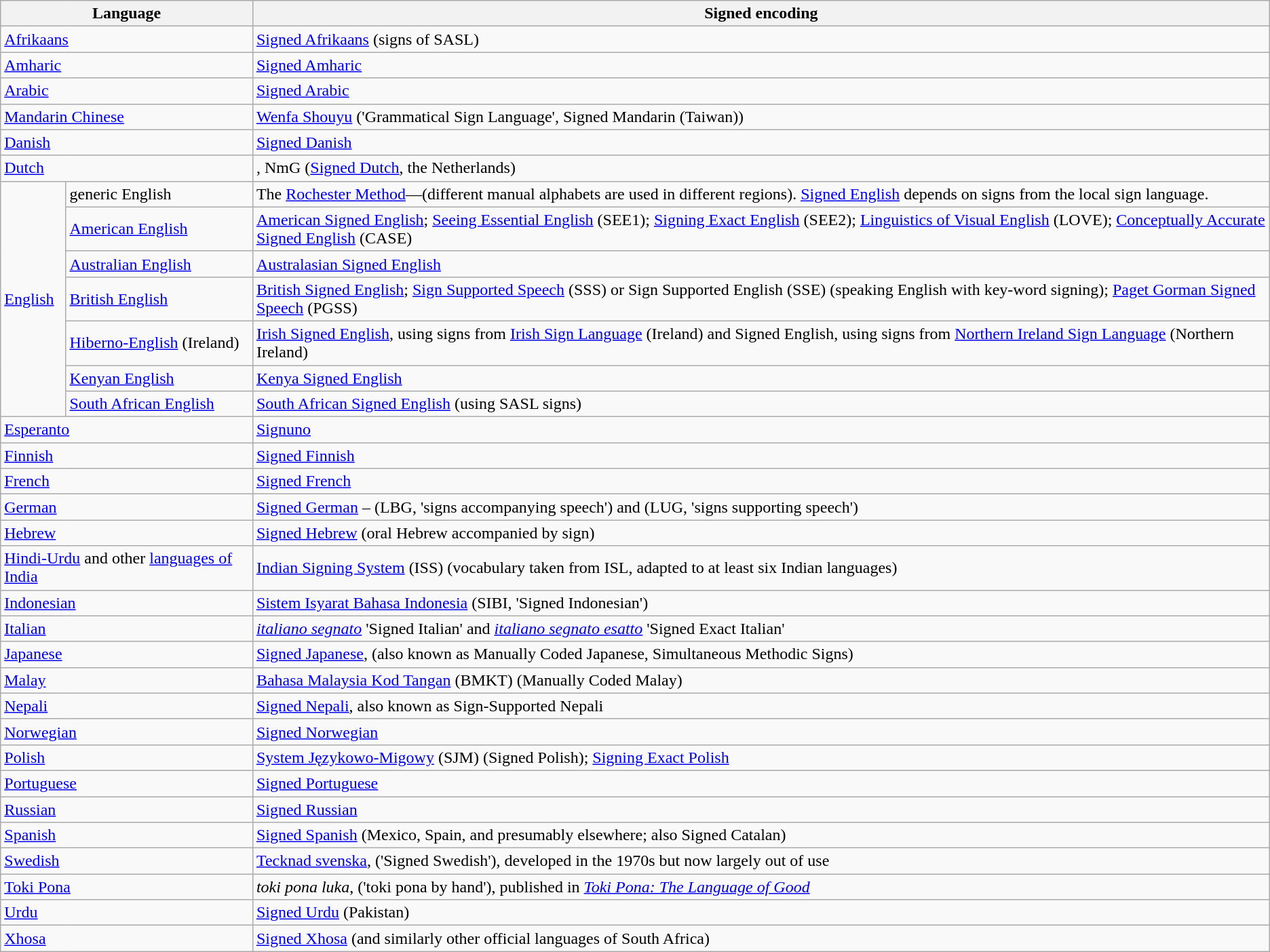<table class="wikitable">
<tr>
<th colspan="2">Language</th>
<th>Signed encoding</th>
</tr>
<tr>
<td colspan="2"><a href='#'>Afrikaans</a></td>
<td><a href='#'>Signed Afrikaans</a> (signs of SASL)</td>
</tr>
<tr>
<td colspan="2"><a href='#'>Amharic</a></td>
<td><a href='#'>Signed Amharic</a></td>
</tr>
<tr>
<td colspan="2"><a href='#'>Arabic</a></td>
<td><a href='#'>Signed Arabic</a></td>
</tr>
<tr>
<td colspan="2"><a href='#'>Mandarin Chinese</a></td>
<td><a href='#'>Wenfa Shouyu</a>  ('Grammatical Sign Language', Signed Mandarin (Taiwan))</td>
</tr>
<tr>
<td colspan="2"><a href='#'>Danish</a></td>
<td><a href='#'>Signed Danish</a></td>
</tr>
<tr>
<td colspan="2"><a href='#'>Dutch</a></td>
<td>, NmG (<a href='#'>Signed Dutch</a>, the Netherlands)</td>
</tr>
<tr>
<td rowspan="7"><a href='#'>English</a></td>
<td>generic English</td>
<td>The <a href='#'>Rochester Method</a>—(different manual alphabets are used in different regions). <a href='#'>Signed English</a> depends on signs from the local sign language.</td>
</tr>
<tr>
<td><a href='#'>American English</a></td>
<td><a href='#'>American Signed English</a>; <a href='#'>Seeing Essential English</a> (SEE1); <a href='#'>Signing Exact English</a> (SEE2); <a href='#'>Linguistics of Visual English</a> (LOVE); <a href='#'>Conceptually Accurate Signed English</a> (CASE)</td>
</tr>
<tr>
<td><a href='#'>Australian English</a></td>
<td><a href='#'>Australasian Signed English</a></td>
</tr>
<tr>
<td><a href='#'>British English</a></td>
<td><a href='#'>British Signed English</a>; <a href='#'>Sign Supported Speech</a> (SSS) or Sign Supported English (SSE) (speaking English with key-word signing); <a href='#'>Paget Gorman Signed Speech</a> (PGSS)</td>
</tr>
<tr>
<td><a href='#'>Hiberno-English</a> (Ireland)</td>
<td><a href='#'>Irish Signed English</a>, using signs from <a href='#'>Irish Sign Language</a> (Ireland) and Signed English, using signs from <a href='#'>Northern Ireland Sign Language</a> (Northern Ireland)</td>
</tr>
<tr>
<td><a href='#'>Kenyan English</a></td>
<td><a href='#'>Kenya Signed English</a></td>
</tr>
<tr>
<td><a href='#'>South African English</a></td>
<td><a href='#'>South African Signed English</a> (using SASL signs)</td>
</tr>
<tr>
<td colspan="2"><a href='#'>Esperanto</a></td>
<td><a href='#'>Signuno</a></td>
</tr>
<tr>
<td colspan="2"><a href='#'>Finnish</a></td>
<td><a href='#'>Signed Finnish</a></td>
</tr>
<tr>
<td colspan="2"><a href='#'>French</a></td>
<td><a href='#'>Signed French</a></td>
</tr>
<tr>
<td colspan="2"><a href='#'>German</a></td>
<td><a href='#'>Signed German</a> –  (LBG, 'signs accompanying speech') and  (LUG, 'signs supporting speech')</td>
</tr>
<tr>
<td colspan="2"><a href='#'>Hebrew</a></td>
<td><a href='#'>Signed Hebrew</a> (oral Hebrew accompanied by sign)</td>
</tr>
<tr>
<td colspan="2"><a href='#'>Hindi-Urdu</a> and other <a href='#'>languages of India</a></td>
<td><a href='#'>Indian Signing System</a> (ISS) (vocabulary taken from ISL, adapted to at least six Indian languages)</td>
</tr>
<tr>
<td colspan="2"><a href='#'>Indonesian</a></td>
<td><a href='#'>Sistem Isyarat Bahasa Indonesia</a> (SIBI, 'Signed Indonesian')</td>
</tr>
<tr>
<td colspan="2"><a href='#'>Italian</a></td>
<td><em><a href='#'>italiano segnato</a></em> 'Signed Italian' and <em><a href='#'>italiano segnato esatto</a></em> 'Signed Exact Italian'</td>
</tr>
<tr>
<td colspan="2"><a href='#'>Japanese</a></td>
<td><a href='#'>Signed Japanese</a>,  (also known as Manually Coded Japanese, Simultaneous Methodic Signs)</td>
</tr>
<tr>
<td colspan="2"><a href='#'>Malay</a></td>
<td><a href='#'>Bahasa Malaysia Kod Tangan</a> (BMKT) (Manually Coded Malay)</td>
</tr>
<tr>
<td colspan="2"><a href='#'>Nepali</a></td>
<td><a href='#'>Signed Nepali</a>, also known as Sign-Supported Nepali</td>
</tr>
<tr>
<td colspan="2"><a href='#'>Norwegian</a></td>
<td><a href='#'>Signed Norwegian</a></td>
</tr>
<tr>
<td colspan="2"><a href='#'>Polish</a></td>
<td><a href='#'>System Językowo-Migowy</a> (SJM) (Signed Polish); <a href='#'>Signing Exact Polish</a></td>
</tr>
<tr>
<td colspan="2"><a href='#'>Portuguese</a></td>
<td><a href='#'>Signed Portuguese</a></td>
</tr>
<tr>
<td colspan="2"><a href='#'>Russian</a></td>
<td><a href='#'>Signed Russian</a></td>
</tr>
<tr>
<td colspan="2"><a href='#'>Spanish</a></td>
<td><a href='#'>Signed Spanish</a> (Mexico, Spain, and presumably elsewhere; also Signed Catalan)</td>
</tr>
<tr>
<td colspan="2"><a href='#'>Swedish</a></td>
<td><a href='#'>Tecknad svenska</a>, ('Signed Swedish'), developed in the 1970s but now largely out of use</td>
</tr>
<tr>
<td colspan="2"><a href='#'>Toki Pona</a></td>
<td><em>toki pona luka</em>, ('toki pona by hand'), published in <em><a href='#'>Toki Pona: The Language of Good</a></em></td>
</tr>
<tr>
<td colspan="2"><a href='#'>Urdu</a></td>
<td><a href='#'>Signed Urdu</a> (Pakistan)</td>
</tr>
<tr>
<td colspan="2"><a href='#'>Xhosa</a></td>
<td><a href='#'>Signed Xhosa</a> (and similarly other official languages of South Africa)</td>
</tr>
</table>
